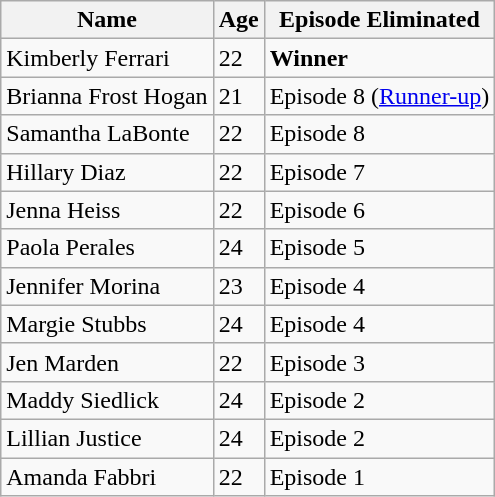<table class="wikitable sortable">
<tr>
<th>Name</th>
<th>Age</th>
<th>Episode Eliminated</th>
</tr>
<tr>
<td>Kimberly Ferrari </td>
<td>22</td>
<td><strong>Winner</strong></td>
</tr>
<tr>
<td>Brianna Frost Hogan </td>
<td>21</td>
<td>Episode 8 (<a href='#'>Runner-up</a>)</td>
</tr>
<tr>
<td>Samantha LaBonte</td>
<td>22</td>
<td>Episode 8</td>
</tr>
<tr>
<td>Hillary Diaz</td>
<td>22</td>
<td>Episode 7</td>
</tr>
<tr>
<td>Jenna Heiss</td>
<td>22</td>
<td>Episode 6</td>
</tr>
<tr>
<td>Paola Perales</td>
<td>24</td>
<td>Episode 5</td>
</tr>
<tr>
<td>Jennifer Morina</td>
<td>23</td>
<td>Episode 4</td>
</tr>
<tr>
<td>Margie Stubbs</td>
<td>24</td>
<td>Episode 4</td>
</tr>
<tr>
<td>Jen Marden</td>
<td>22</td>
<td>Episode 3</td>
</tr>
<tr>
<td>Maddy Siedlick</td>
<td>24</td>
<td>Episode 2</td>
</tr>
<tr>
<td>Lillian Justice</td>
<td>24</td>
<td>Episode 2</td>
</tr>
<tr>
<td>Amanda Fabbri</td>
<td>22</td>
<td>Episode 1</td>
</tr>
</table>
